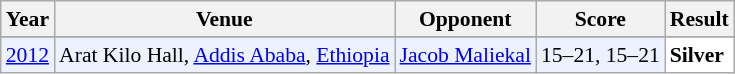<table class="sortable wikitable" style="font-size: 90%;">
<tr>
<th>Year</th>
<th>Venue</th>
<th>Opponent</th>
<th>Score</th>
<th>Result</th>
</tr>
<tr>
</tr>
<tr style="background:#ECF2FF">
<td align="center"><a href='#'>2012</a></td>
<td align="left">Arat Kilo Hall, <a href='#'>Addis Ababa</a>, <a href='#'>Ethiopia</a></td>
<td align="left"> <a href='#'>Jacob Maliekal</a></td>
<td align="left">15–21, 15–21</td>
<td style="text-align:left; background:white"> <strong>Silver</strong></td>
</tr>
</table>
